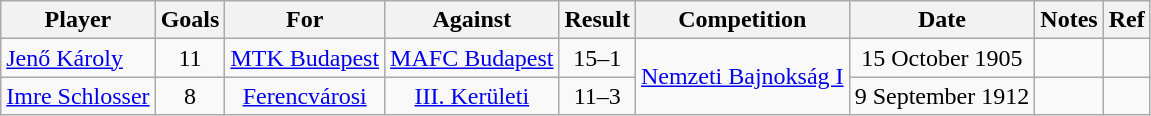<table class="wikitable" style="text-align:center;">
<tr>
<th>Player</th>
<th>Goals</th>
<th>For</th>
<th>Against</th>
<th>Result</th>
<th>Competition</th>
<th>Date</th>
<th>Notes</th>
<th>Ref</th>
</tr>
<tr>
<td align="left"><a href='#'>Jenő Károly</a></td>
<td>11</td>
<td><a href='#'>MTK Budapest</a></td>
<td><a href='#'>MAFC Budapest</a></td>
<td>15–1</td>
<td rowspan="2"><a href='#'>Nemzeti Bajnokság I</a></td>
<td>15 October 1905</td>
<td></td>
<td></td>
</tr>
<tr>
<td align="left"><a href='#'>Imre Schlosser</a></td>
<td>8</td>
<td><a href='#'>Ferencvárosi</a></td>
<td><a href='#'>III. Kerületi</a></td>
<td>11–3</td>
<td>9 September 1912</td>
<td></td>
<td></td>
</tr>
</table>
